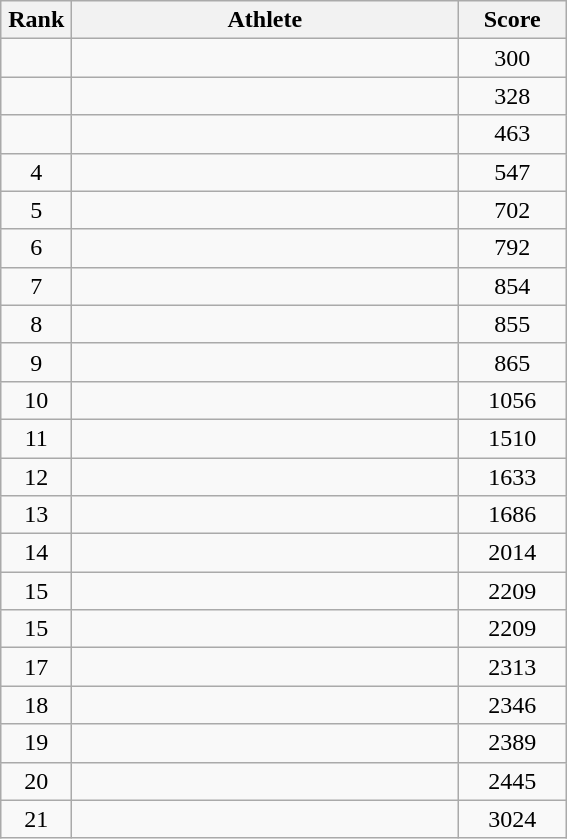<table class=wikitable style="text-align:center">
<tr>
<th width=40>Rank</th>
<th width=250>Athlete</th>
<th width=65>Score</th>
</tr>
<tr>
<td></td>
<td align=left></td>
<td>300</td>
</tr>
<tr>
<td></td>
<td align=left></td>
<td>328</td>
</tr>
<tr>
<td></td>
<td align=left></td>
<td>463</td>
</tr>
<tr>
<td>4</td>
<td align=left></td>
<td>547</td>
</tr>
<tr>
<td>5</td>
<td align=left></td>
<td>702</td>
</tr>
<tr>
<td>6</td>
<td align=left></td>
<td>792</td>
</tr>
<tr>
<td>7</td>
<td align=left></td>
<td>854</td>
</tr>
<tr>
<td>8</td>
<td align=left></td>
<td>855</td>
</tr>
<tr>
<td>9</td>
<td align=left></td>
<td>865</td>
</tr>
<tr>
<td>10</td>
<td align=left></td>
<td>1056</td>
</tr>
<tr>
<td>11</td>
<td align=left></td>
<td>1510</td>
</tr>
<tr>
<td>12</td>
<td align=left></td>
<td>1633</td>
</tr>
<tr>
<td>13</td>
<td align=left></td>
<td>1686</td>
</tr>
<tr>
<td>14</td>
<td align=left></td>
<td>2014</td>
</tr>
<tr>
<td>15</td>
<td align=left></td>
<td>2209</td>
</tr>
<tr>
<td>15</td>
<td align=left></td>
<td>2209</td>
</tr>
<tr>
<td>17</td>
<td align=left></td>
<td>2313</td>
</tr>
<tr>
<td>18</td>
<td align=left></td>
<td>2346</td>
</tr>
<tr>
<td>19</td>
<td align=left></td>
<td>2389</td>
</tr>
<tr>
<td>20</td>
<td align=left></td>
<td>2445</td>
</tr>
<tr>
<td>21</td>
<td align=left></td>
<td>3024</td>
</tr>
</table>
